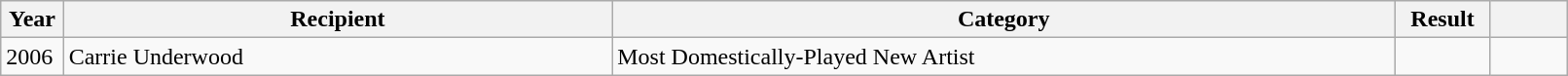<table class="wikitable plainrowheaders" style="width:85%;">
<tr>
<th scope="col" style="width:4%;">Year</th>
<th scope="col" style="width:35%;">Recipient</th>
<th scope="col" style="width:50%;">Category</th>
<th scope="col" style="width:6%;">Result</th>
<th scope="col" style="width:6%;"></th>
</tr>
<tr>
<td>2006</td>
<td>Carrie Underwood</td>
<td>Most Domestically-Played New Artist</td>
<td></td>
<td></td>
</tr>
</table>
